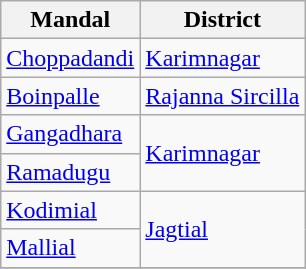<table class="wikitable sortable static-row-numbers static-row-header-hash">
<tr>
<th>Mandal</th>
<th>District</th>
</tr>
<tr>
<td><a href='#'>Choppadandi</a></td>
<td><a href='#'>Karimnagar</a></td>
</tr>
<tr>
<td><a href='#'>Boinpalle</a></td>
<td><a href='#'>Rajanna Sircilla</a></td>
</tr>
<tr>
<td><a href='#'>Gangadhara</a></td>
<td rowspan="2"><a href='#'>Karimnagar</a></td>
</tr>
<tr>
<td><a href='#'>Ramadugu</a></td>
</tr>
<tr>
<td><a href='#'>Kodimial</a></td>
<td rowspan="2"><a href='#'>Jagtial</a></td>
</tr>
<tr>
<td><a href='#'>Mallial</a></td>
</tr>
<tr>
</tr>
</table>
